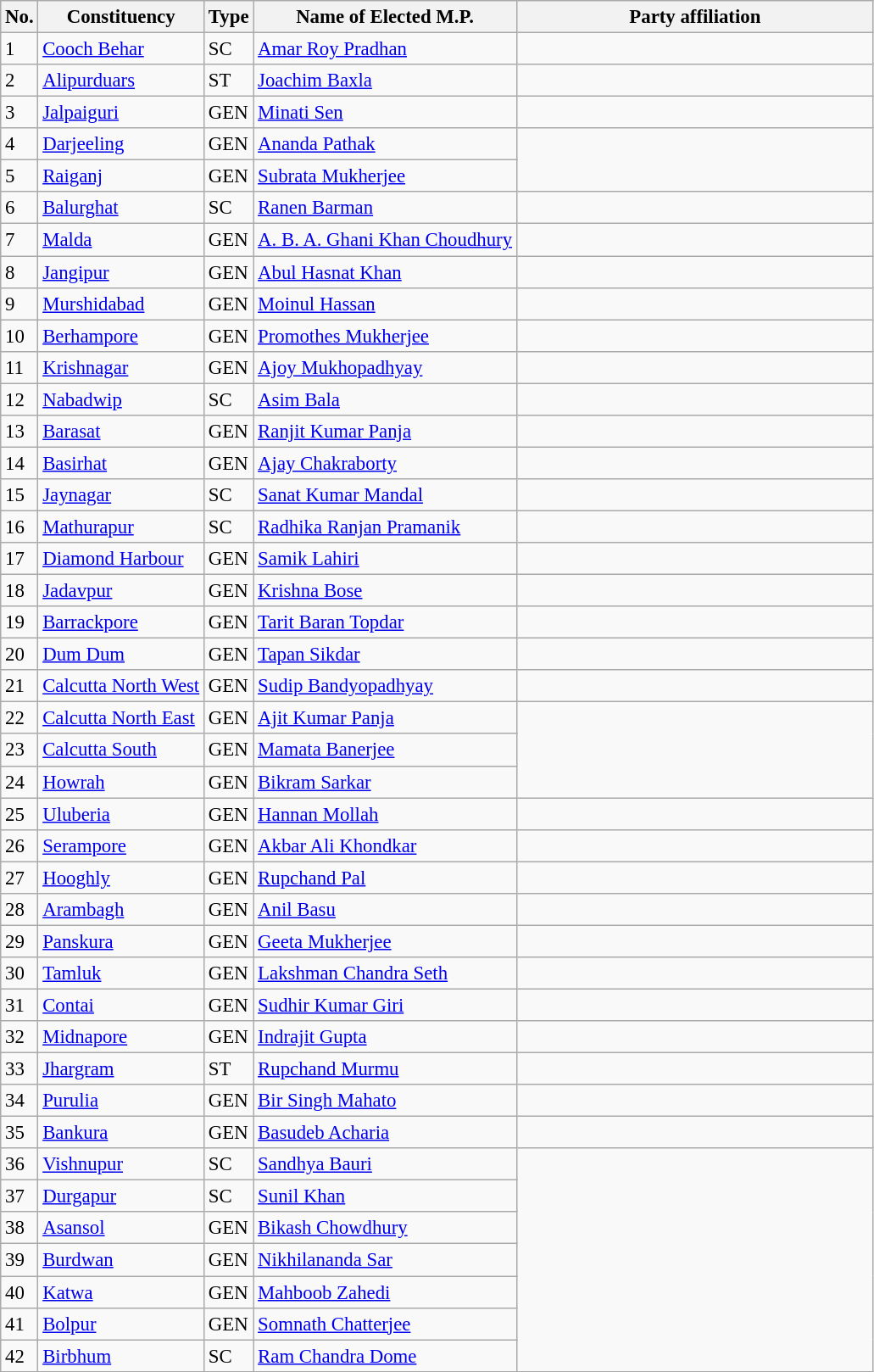<table class="wikitable" style="font-size:95%;">
<tr>
<th>No.</th>
<th>Constituency</th>
<th>Type</th>
<th>Name of Elected M.P.</th>
<th colspan="2" style="width:18em">Party affiliation</th>
</tr>
<tr>
<td>1</td>
<td><a href='#'>Cooch Behar</a></td>
<td>SC</td>
<td><a href='#'>Amar Roy Pradhan</a></td>
<td></td>
</tr>
<tr>
<td>2</td>
<td><a href='#'>Alipurduars</a></td>
<td>ST</td>
<td><a href='#'>Joachim Baxla</a></td>
<td></td>
</tr>
<tr>
<td>3</td>
<td><a href='#'>Jalpaiguri</a></td>
<td>GEN</td>
<td><a href='#'>Minati Sen</a></td>
<td></td>
</tr>
<tr>
<td>4</td>
<td><a href='#'>Darjeeling</a></td>
<td>GEN</td>
<td><a href='#'>Ananda Pathak</a></td>
</tr>
<tr>
<td>5</td>
<td><a href='#'>Raiganj</a></td>
<td>GEN</td>
<td><a href='#'>Subrata Mukherjee</a></td>
</tr>
<tr>
<td>6</td>
<td><a href='#'>Balurghat</a></td>
<td>SC</td>
<td><a href='#'>Ranen Barman</a></td>
<td></td>
</tr>
<tr>
<td>7</td>
<td><a href='#'>Malda</a></td>
<td>GEN</td>
<td><a href='#'>A. B. A. Ghani Khan Choudhury</a></td>
<td></td>
</tr>
<tr>
<td>8</td>
<td><a href='#'>Jangipur</a></td>
<td>GEN</td>
<td><a href='#'>Abul Hasnat Khan</a></td>
<td></td>
</tr>
<tr>
<td>9</td>
<td><a href='#'>Murshidabad</a></td>
<td>GEN</td>
<td><a href='#'>Moinul Hassan</a></td>
</tr>
<tr>
<td>10</td>
<td><a href='#'>Berhampore</a></td>
<td>GEN</td>
<td><a href='#'>Promothes Mukherjee</a></td>
<td></td>
</tr>
<tr>
<td>11</td>
<td><a href='#'>Krishnagar</a></td>
<td>GEN</td>
<td><a href='#'>Ajoy Mukhopadhyay</a></td>
<td></td>
</tr>
<tr>
<td>12</td>
<td><a href='#'>Nabadwip</a></td>
<td>SC</td>
<td><a href='#'>Asim Bala</a></td>
</tr>
<tr>
<td>13</td>
<td><a href='#'>Barasat</a></td>
<td>GEN</td>
<td><a href='#'>Ranjit Kumar Panja</a></td>
<td></td>
</tr>
<tr>
<td>14</td>
<td><a href='#'>Basirhat</a></td>
<td>GEN</td>
<td><a href='#'>Ajay Chakraborty</a></td>
<td></td>
</tr>
<tr>
<td>15</td>
<td><a href='#'>Jaynagar</a></td>
<td>SC</td>
<td><a href='#'>Sanat Kumar Mandal</a></td>
<td></td>
</tr>
<tr>
<td>16</td>
<td><a href='#'>Mathurapur</a></td>
<td>SC</td>
<td><a href='#'>Radhika Ranjan Pramanik</a></td>
<td></td>
</tr>
<tr>
<td>17</td>
<td><a href='#'>Diamond Harbour</a></td>
<td>GEN</td>
<td><a href='#'>Samik Lahiri</a></td>
</tr>
<tr>
<td>18</td>
<td><a href='#'>Jadavpur</a></td>
<td>GEN</td>
<td><a href='#'>Krishna Bose</a></td>
<td></td>
</tr>
<tr>
<td>19</td>
<td><a href='#'>Barrackpore</a></td>
<td>GEN</td>
<td><a href='#'>Tarit Baran Topdar</a></td>
<td></td>
</tr>
<tr>
<td>20</td>
<td><a href='#'>Dum Dum</a></td>
<td>GEN</td>
<td><a href='#'>Tapan Sikdar</a></td>
<td></td>
</tr>
<tr>
<td>21</td>
<td><a href='#'>Calcutta North West</a></td>
<td>GEN</td>
<td><a href='#'>Sudip Bandyopadhyay</a></td>
<td></td>
</tr>
<tr>
<td>22</td>
<td><a href='#'>Calcutta North East</a></td>
<td>GEN</td>
<td><a href='#'>Ajit Kumar Panja</a></td>
</tr>
<tr>
<td>23</td>
<td><a href='#'>Calcutta South</a></td>
<td>GEN</td>
<td><a href='#'>Mamata Banerjee</a></td>
</tr>
<tr>
<td>24</td>
<td><a href='#'>Howrah</a></td>
<td>GEN</td>
<td><a href='#'>Bikram Sarkar</a></td>
</tr>
<tr>
<td>25</td>
<td><a href='#'>Uluberia</a></td>
<td>GEN</td>
<td><a href='#'>Hannan Mollah</a></td>
<td></td>
</tr>
<tr>
<td>26</td>
<td><a href='#'>Serampore</a></td>
<td>GEN</td>
<td><a href='#'>Akbar Ali Khondkar</a></td>
<td></td>
</tr>
<tr>
<td>27</td>
<td><a href='#'>Hooghly</a></td>
<td>GEN</td>
<td><a href='#'>Rupchand Pal</a></td>
<td></td>
</tr>
<tr>
<td>28</td>
<td><a href='#'>Arambagh</a></td>
<td>GEN</td>
<td><a href='#'>Anil Basu</a></td>
</tr>
<tr>
<td>29</td>
<td><a href='#'>Panskura</a></td>
<td>GEN</td>
<td><a href='#'>Geeta Mukherjee</a></td>
<td></td>
</tr>
<tr>
<td>30</td>
<td><a href='#'>Tamluk</a></td>
<td>GEN</td>
<td><a href='#'>Lakshman Chandra Seth</a></td>
<td></td>
</tr>
<tr>
<td>31</td>
<td><a href='#'>Contai</a></td>
<td>GEN</td>
<td><a href='#'>Sudhir Kumar Giri</a></td>
</tr>
<tr>
<td>32</td>
<td><a href='#'>Midnapore</a></td>
<td>GEN</td>
<td><a href='#'>Indrajit Gupta</a></td>
<td></td>
</tr>
<tr>
<td>33</td>
<td><a href='#'>Jhargram</a></td>
<td>ST</td>
<td><a href='#'>Rupchand Murmu</a></td>
<td></td>
</tr>
<tr>
<td>34</td>
<td><a href='#'>Purulia</a></td>
<td>GEN</td>
<td><a href='#'>Bir Singh Mahato</a></td>
<td></td>
</tr>
<tr>
<td>35</td>
<td><a href='#'>Bankura</a></td>
<td>GEN</td>
<td><a href='#'>Basudeb Acharia</a></td>
<td></td>
</tr>
<tr>
<td>36</td>
<td><a href='#'>Vishnupur</a></td>
<td>SC</td>
<td><a href='#'>Sandhya Bauri</a></td>
</tr>
<tr>
<td>37</td>
<td><a href='#'>Durgapur</a></td>
<td>SC</td>
<td><a href='#'>Sunil Khan</a></td>
</tr>
<tr>
<td>38</td>
<td><a href='#'>Asansol</a></td>
<td>GEN</td>
<td><a href='#'>Bikash Chowdhury</a></td>
</tr>
<tr>
<td>39</td>
<td><a href='#'>Burdwan</a></td>
<td>GEN</td>
<td><a href='#'>Nikhilananda Sar</a></td>
</tr>
<tr>
<td>40</td>
<td><a href='#'>Katwa</a></td>
<td>GEN</td>
<td><a href='#'>Mahboob Zahedi</a></td>
</tr>
<tr>
<td>41</td>
<td><a href='#'>Bolpur</a></td>
<td>GEN</td>
<td><a href='#'>Somnath Chatterjee</a></td>
</tr>
<tr>
<td>42</td>
<td><a href='#'>Birbhum</a></td>
<td>SC</td>
<td><a href='#'>Ram Chandra Dome</a></td>
</tr>
<tr>
</tr>
</table>
